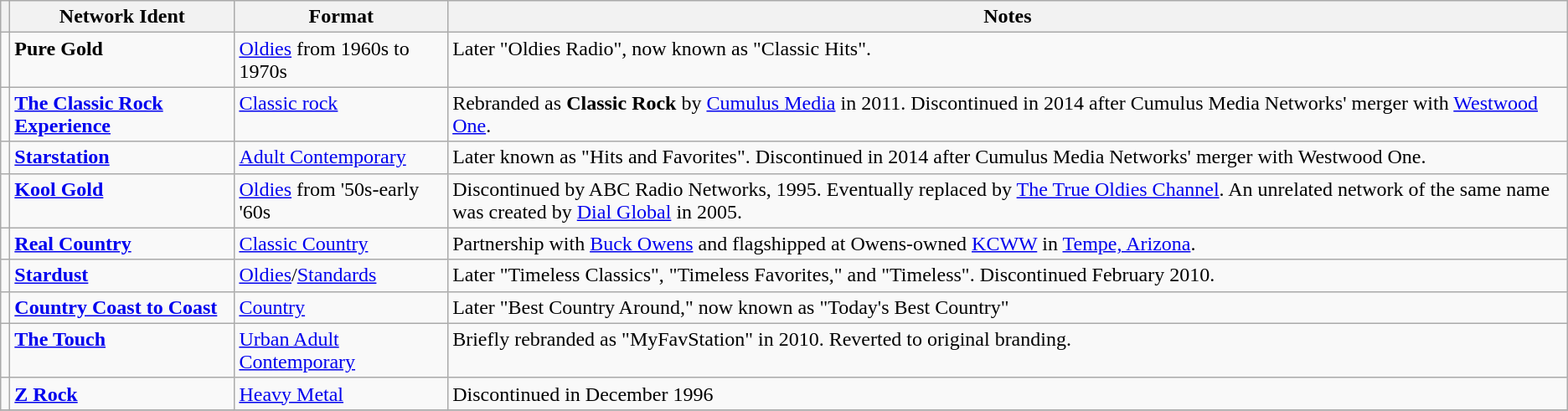<table class="wikitable">
<tr>
<th></th>
<th>Network Ident</th>
<th>Format</th>
<th>Notes</th>
</tr>
<tr style="vertical-align: top; text-align: left;">
<td></td>
<td><strong>Pure Gold</strong></td>
<td><a href='#'>Oldies</a> from 1960s to 1970s</td>
<td>Later "Oldies Radio", now known as "Classic Hits".</td>
</tr>
<tr style="vertical-align: top; text-align: left;">
<td></td>
<td><strong><a href='#'>The Classic Rock Experience</a></strong></td>
<td><a href='#'>Classic rock</a></td>
<td>Rebranded as <strong>Classic Rock</strong> by <a href='#'>Cumulus Media</a> in 2011. Discontinued in 2014 after Cumulus Media Networks' merger with <a href='#'>Westwood One</a>.</td>
</tr>
<tr style="vertical-align: top; text-align: left;">
<td></td>
<td><strong><a href='#'>Starstation</a></strong></td>
<td><a href='#'>Adult Contemporary</a></td>
<td>Later known as "Hits and Favorites". Discontinued in 2014 after Cumulus Media Networks' merger with Westwood One.</td>
</tr>
<tr style="vertical-align: top; text-align: left;">
<td></td>
<td><strong><a href='#'>Kool Gold</a></strong></td>
<td><a href='#'>Oldies</a> from '50s-early '60s</td>
<td>Discontinued by ABC Radio Networks, 1995. Eventually replaced by <a href='#'>The True Oldies Channel</a>. An unrelated network of the same name was created by <a href='#'>Dial Global</a> in 2005.</td>
</tr>
<tr style="vertical-align: top; text-align: left;">
<td></td>
<td><strong><a href='#'>Real Country</a></strong></td>
<td><a href='#'>Classic Country</a></td>
<td>Partnership with <a href='#'>Buck Owens</a> and flagshipped at Owens-owned <a href='#'>KCWW</a> in <a href='#'>Tempe, Arizona</a>.</td>
</tr>
<tr style="vertical-align: top; text-align: left;">
<td></td>
<td><strong><a href='#'>Stardust</a></strong></td>
<td><a href='#'>Oldies</a>/<a href='#'>Standards</a></td>
<td>Later "Timeless Classics", "Timeless Favorites," and "Timeless". Discontinued February 2010.</td>
</tr>
<tr style="vertical-align: top; text-align: left;">
<td></td>
<td><strong><a href='#'>Country Coast to Coast</a></strong></td>
<td><a href='#'>Country</a></td>
<td>Later "Best Country Around," now known as "Today's Best Country"</td>
</tr>
<tr style="vertical-align: top; text-align: left;">
<td></td>
<td><strong><a href='#'>The Touch</a></strong></td>
<td><a href='#'>Urban Adult Contemporary</a></td>
<td>Briefly rebranded as "MyFavStation" in 2010. Reverted to original branding.</td>
</tr>
<tr style="vertical-align: top; text-align: left;">
<td></td>
<td><strong><a href='#'>Z Rock</a></strong></td>
<td><a href='#'>Heavy Metal</a></td>
<td>Discontinued in December 1996</td>
</tr>
<tr style="vertical-align: top; text-align: left;">
</tr>
</table>
